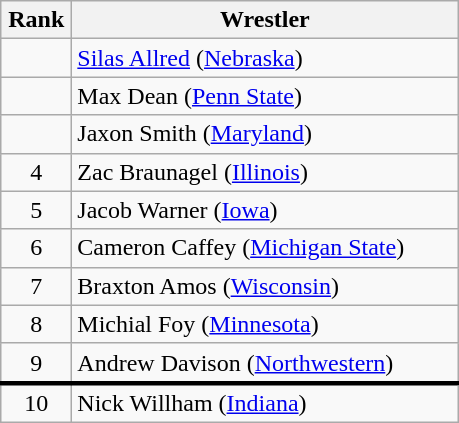<table class="wikitable" style="text-align: center;">
<tr>
<th width="40">Rank</th>
<th width="250">Wrestler</th>
</tr>
<tr>
<td></td>
<td align="left"><a href='#'>Silas Allred</a> (<a href='#'>Nebraska</a>)</td>
</tr>
<tr>
<td></td>
<td align="left">Max Dean (<a href='#'>Penn State</a>)</td>
</tr>
<tr>
<td></td>
<td align="left">Jaxon Smith (<a href='#'>Maryland</a>)</td>
</tr>
<tr>
<td>4</td>
<td align="left">Zac Braunagel (<a href='#'>Illinois</a>)</td>
</tr>
<tr>
<td>5</td>
<td align="left">Jacob Warner (<a href='#'>Iowa</a>)</td>
</tr>
<tr>
<td>6</td>
<td align="left">Cameron Caffey (<a href='#'>Michigan State</a>)</td>
</tr>
<tr>
<td>7</td>
<td align="left">Braxton Amos (<a href='#'>Wisconsin</a>)</td>
</tr>
<tr>
<td>8</td>
<td align="left">Michial Foy (<a href='#'>Minnesota</a>)</td>
</tr>
<tr>
<td>9</td>
<td align="left">Andrew Davison (<a href='#'>Northwestern</a>)</td>
</tr>
<tr style="border-top:3px solid black">
<td>10</td>
<td align="left">Nick Willham (<a href='#'>Indiana</a>)</td>
</tr>
</table>
